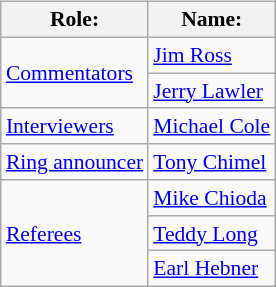<table class=wikitable style="font-size:90%; margin: 0.5em 0 0.5em 1em; float: right; clear: right;">
<tr>
<th>Role:</th>
<th>Name:</th>
</tr>
<tr>
<td rowspan="2"><a href='#'>Commentators</a></td>
<td><a href='#'>Jim Ross</a></td>
</tr>
<tr>
<td><a href='#'>Jerry Lawler</a></td>
</tr>
<tr>
<td><a href='#'>Interviewers</a></td>
<td><a href='#'>Michael Cole</a></td>
</tr>
<tr>
<td><a href='#'>Ring announcer</a></td>
<td><a href='#'>Tony Chimel</a></td>
</tr>
<tr>
<td rowspan="3"><a href='#'>Referees</a></td>
<td><a href='#'>Mike Chioda</a></td>
</tr>
<tr>
<td><a href='#'>Teddy Long</a></td>
</tr>
<tr>
<td><a href='#'>Earl Hebner</a></td>
</tr>
</table>
